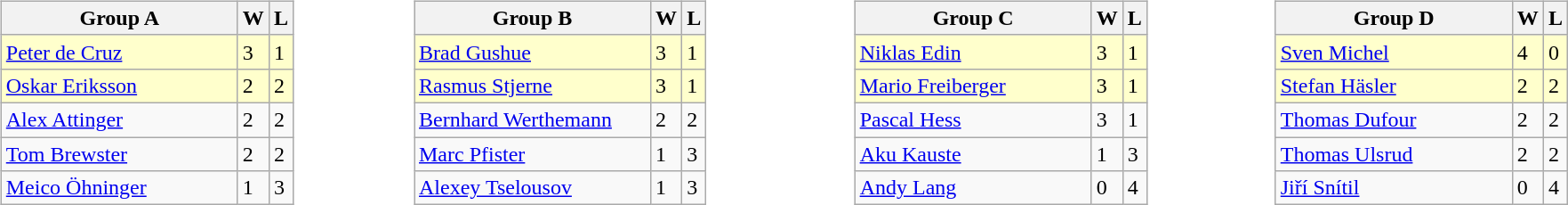<table table>
<tr>
<td width=10% valign=top><br><table class="wikitable">
<tr>
<th width=170>Group A</th>
<th>W</th>
<th>L</th>
</tr>
<tr bgcolor=#ffffcc>
<td> <a href='#'>Peter de Cruz</a></td>
<td>3</td>
<td>1</td>
</tr>
<tr bgcolor=#ffffcc>
<td> <a href='#'>Oskar Eriksson</a></td>
<td>2</td>
<td>2</td>
</tr>
<tr>
<td> <a href='#'>Alex Attinger</a></td>
<td>2</td>
<td>2</td>
</tr>
<tr>
<td> <a href='#'>Tom Brewster</a></td>
<td>2</td>
<td>2</td>
</tr>
<tr>
<td> <a href='#'>Meico Öhninger</a></td>
<td>1</td>
<td>3</td>
</tr>
</table>
</td>
<td width=10% valign=top><br><table class="wikitable">
<tr>
<th width=170>Group B</th>
<th>W</th>
<th>L</th>
</tr>
<tr bgcolor=#ffffcc>
<td> <a href='#'>Brad Gushue</a></td>
<td>3</td>
<td>1</td>
</tr>
<tr bgcolor=#ffffcc>
<td> <a href='#'>Rasmus Stjerne</a></td>
<td>3</td>
<td>1</td>
</tr>
<tr>
<td> <a href='#'>Bernhard Werthemann</a></td>
<td>2</td>
<td>2</td>
</tr>
<tr>
<td> <a href='#'>Marc Pfister</a></td>
<td>1</td>
<td>3</td>
</tr>
<tr>
<td> <a href='#'>Alexey Tselousov</a></td>
<td>1</td>
<td>3</td>
</tr>
</table>
</td>
<td width=10% valign=top><br><table class="wikitable">
<tr>
<th width=170>Group C</th>
<th>W</th>
<th>L</th>
</tr>
<tr bgcolor=#ffffcc>
<td> <a href='#'>Niklas Edin</a></td>
<td>3</td>
<td>1</td>
</tr>
<tr bgcolor=#ffffcc>
<td> <a href='#'>Mario Freiberger</a></td>
<td>3</td>
<td>1</td>
</tr>
<tr>
<td> <a href='#'>Pascal Hess</a></td>
<td>3</td>
<td>1</td>
</tr>
<tr>
<td> <a href='#'>Aku Kauste</a></td>
<td>1</td>
<td>3</td>
</tr>
<tr>
<td> <a href='#'>Andy Lang</a></td>
<td>0</td>
<td>4</td>
</tr>
</table>
</td>
<td width=10% valign=top><br><table class="wikitable">
<tr>
<th width=170>Group D</th>
<th>W</th>
<th>L</th>
</tr>
<tr bgcolor=#ffffcc>
<td> <a href='#'>Sven Michel</a></td>
<td>4</td>
<td>0</td>
</tr>
<tr bgcolor=#ffffcc>
<td> <a href='#'>Stefan Häsler</a></td>
<td>2</td>
<td>2</td>
</tr>
<tr>
<td> <a href='#'>Thomas Dufour</a></td>
<td>2</td>
<td>2</td>
</tr>
<tr>
<td> <a href='#'>Thomas Ulsrud</a></td>
<td>2</td>
<td>2</td>
</tr>
<tr>
<td> <a href='#'>Jiří Snítil</a></td>
<td>0</td>
<td>4</td>
</tr>
</table>
</td>
</tr>
</table>
